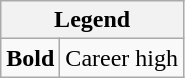<table class="wikitable mw-collapsible mw-collapsed">
<tr>
<th colspan="2">Legend</th>
</tr>
<tr>
<td><strong>Bold</strong></td>
<td>Career high</td>
</tr>
</table>
